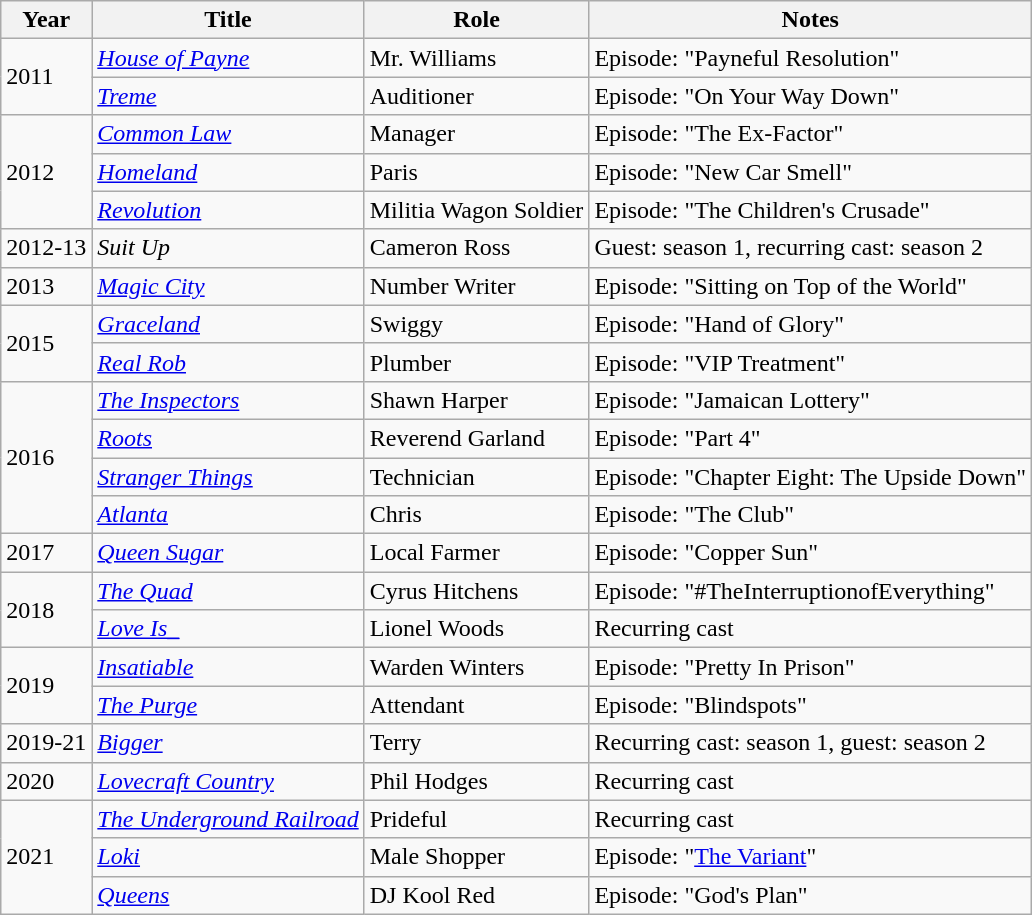<table class="wikitable plainrowheaders sortable" style="margin-right: 0;">
<tr>
<th>Year</th>
<th>Title</th>
<th>Role</th>
<th class="unsortable">Notes</th>
</tr>
<tr>
<td rowspan="2">2011</td>
<td><em><a href='#'>House of Payne</a></em></td>
<td>Mr. Williams</td>
<td>Episode: "Payneful Resolution"</td>
</tr>
<tr>
<td><em><a href='#'>Treme</a></em></td>
<td>Auditioner</td>
<td>Episode: "On Your Way Down"</td>
</tr>
<tr>
<td rowspan="3">2012</td>
<td><em><a href='#'>Common Law</a></em></td>
<td>Manager</td>
<td>Episode: "The Ex-Factor"</td>
</tr>
<tr>
<td><em><a href='#'>Homeland</a></em></td>
<td>Paris</td>
<td>Episode: "New Car Smell"</td>
</tr>
<tr>
<td><em><a href='#'>Revolution</a></em></td>
<td>Militia Wagon Soldier</td>
<td>Episode: "The Children's Crusade"</td>
</tr>
<tr>
<td>2012-13</td>
<td><em>Suit Up</em></td>
<td>Cameron Ross</td>
<td>Guest: season 1, recurring cast: season 2</td>
</tr>
<tr>
<td>2013</td>
<td><em><a href='#'>Magic City</a></em></td>
<td>Number Writer</td>
<td>Episode: "Sitting on Top of the World"</td>
</tr>
<tr>
<td rowspan="2">2015</td>
<td><em><a href='#'>Graceland</a></em></td>
<td>Swiggy</td>
<td>Episode: "Hand of Glory"</td>
</tr>
<tr>
<td><em><a href='#'>Real Rob</a></em></td>
<td>Plumber</td>
<td>Episode: "VIP Treatment"</td>
</tr>
<tr>
<td rowspan="4">2016</td>
<td><em><a href='#'>The Inspectors</a></em></td>
<td>Shawn Harper</td>
<td>Episode: "Jamaican Lottery"</td>
</tr>
<tr>
<td><em><a href='#'>Roots</a></em></td>
<td>Reverend Garland</td>
<td>Episode: "Part 4"</td>
</tr>
<tr>
<td><em><a href='#'>Stranger Things</a></em></td>
<td>Technician</td>
<td>Episode: "Chapter Eight: The Upside Down"</td>
</tr>
<tr>
<td><em><a href='#'>Atlanta</a></em></td>
<td>Chris</td>
<td>Episode: "The Club"</td>
</tr>
<tr>
<td>2017</td>
<td><em><a href='#'>Queen Sugar</a></em></td>
<td>Local Farmer</td>
<td>Episode: "Copper Sun"</td>
</tr>
<tr>
<td rowspan="2">2018</td>
<td><em><a href='#'>The Quad</a></em></td>
<td>Cyrus Hitchens</td>
<td>Episode: "#TheInterruptionofEverything"</td>
</tr>
<tr>
<td><em><a href='#'>Love Is_</a></em></td>
<td>Lionel Woods</td>
<td>Recurring cast</td>
</tr>
<tr>
<td rowspan="2">2019</td>
<td><em><a href='#'>Insatiable</a></em></td>
<td>Warden Winters</td>
<td>Episode: "Pretty In Prison"</td>
</tr>
<tr>
<td><em><a href='#'>The Purge</a></em></td>
<td>Attendant</td>
<td>Episode: "Blindspots"</td>
</tr>
<tr>
<td>2019-21</td>
<td><em><a href='#'>Bigger</a></em></td>
<td>Terry</td>
<td>Recurring cast: season 1, guest: season 2</td>
</tr>
<tr>
<td>2020</td>
<td><em><a href='#'>Lovecraft Country</a></em></td>
<td>Phil Hodges</td>
<td>Recurring cast</td>
</tr>
<tr>
<td rowspan="3">2021</td>
<td><em><a href='#'>The Underground Railroad</a></em></td>
<td>Prideful</td>
<td>Recurring cast</td>
</tr>
<tr>
<td><em><a href='#'>Loki</a></em></td>
<td>Male Shopper</td>
<td>Episode: "<a href='#'>The Variant</a>"</td>
</tr>
<tr>
<td><em><a href='#'>Queens</a></em></td>
<td>DJ Kool Red</td>
<td>Episode: "God's Plan"</td>
</tr>
</table>
